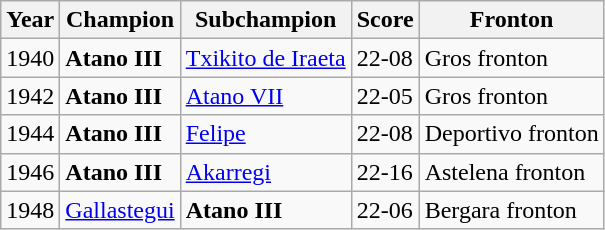<table class="wikitable">
<tr>
<th>Year</th>
<th>Champion</th>
<th>Subchampion</th>
<th>Score</th>
<th>Fronton</th>
</tr>
<tr>
<td>1940</td>
<td><strong>Atano III</strong></td>
<td><a href='#'>Txikito de Iraeta</a></td>
<td>22-08</td>
<td>Gros fronton</td>
</tr>
<tr>
<td>1942</td>
<td><strong>Atano III</strong></td>
<td><a href='#'>Atano VII</a></td>
<td>22-05</td>
<td>Gros fronton</td>
</tr>
<tr>
<td>1944</td>
<td><strong>Atano III</strong></td>
<td><a href='#'>Felipe</a></td>
<td>22-08</td>
<td>Deportivo fronton</td>
</tr>
<tr>
<td>1946</td>
<td><strong>Atano III</strong></td>
<td><a href='#'>Akarregi</a></td>
<td>22-16</td>
<td>Astelena fronton</td>
</tr>
<tr>
<td>1948</td>
<td><a href='#'>Gallastegui</a></td>
<td><strong>Atano III</strong></td>
<td>22-06</td>
<td>Bergara fronton</td>
</tr>
</table>
